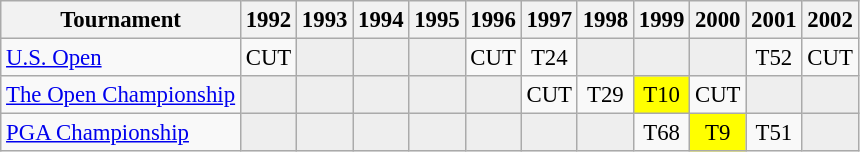<table class="wikitable" style="font-size:95%;text-align:center;">
<tr>
<th>Tournament</th>
<th>1992</th>
<th>1993</th>
<th>1994</th>
<th>1995</th>
<th>1996</th>
<th>1997</th>
<th>1998</th>
<th>1999</th>
<th>2000</th>
<th>2001</th>
<th>2002</th>
</tr>
<tr>
<td align=left><a href='#'>U.S. Open</a></td>
<td>CUT</td>
<td style="background:#eeeeee;"></td>
<td style="background:#eeeeee;"></td>
<td style="background:#eeeeee;"></td>
<td>CUT</td>
<td>T24</td>
<td style="background:#eeeeee;"></td>
<td style="background:#eeeeee;"></td>
<td style="background:#eeeeee;"></td>
<td>T52</td>
<td>CUT</td>
</tr>
<tr>
<td align=left><a href='#'>The Open Championship</a></td>
<td style="background:#eeeeee;"></td>
<td style="background:#eeeeee;"></td>
<td style="background:#eeeeee;"></td>
<td style="background:#eeeeee;"></td>
<td style="background:#eeeeee;"></td>
<td>CUT</td>
<td>T29</td>
<td style="background:yellow;">T10</td>
<td>CUT</td>
<td style="background:#eeeeee;"></td>
<td style="background:#eeeeee;"></td>
</tr>
<tr>
<td align=left><a href='#'>PGA Championship</a></td>
<td style="background:#eeeeee;"></td>
<td style="background:#eeeeee;"></td>
<td style="background:#eeeeee;"></td>
<td style="background:#eeeeee;"></td>
<td style="background:#eeeeee;"></td>
<td style="background:#eeeeee;"></td>
<td style="background:#eeeeee;"></td>
<td>T68</td>
<td style="background:yellow;">T9</td>
<td>T51</td>
<td style="background:#eeeeee;"></td>
</tr>
</table>
